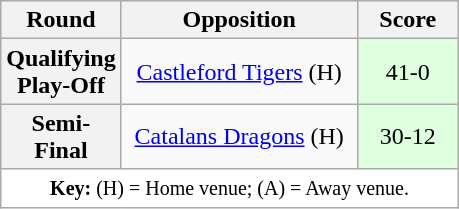<table class="wikitable plainrowheaders" style="text-align:center;margin-left:1em;">
<tr>
<th width="25">Round</th>
<th width="150">Opposition</th>
<th width="60">Score</th>
</tr>
<tr>
<th scope=row style="text-align:center">Qualifying Play-Off</th>
<td> <a href='#'>Castleford Tigers</a> (H)</td>
<td bgcolor=DDFFDD>41-0</td>
</tr>
<tr>
<th scope=row style="text-align:center">Semi-Final</th>
<td> <a href='#'>Catalans Dragons</a> (H)</td>
<td bgcolor=DDFFDD>30-12</td>
</tr>
<tr>
<td colspan="3" style="background-color:white;"><small><strong>Key:</strong> (H) = Home venue; (A) = Away venue.</small></td>
</tr>
</table>
